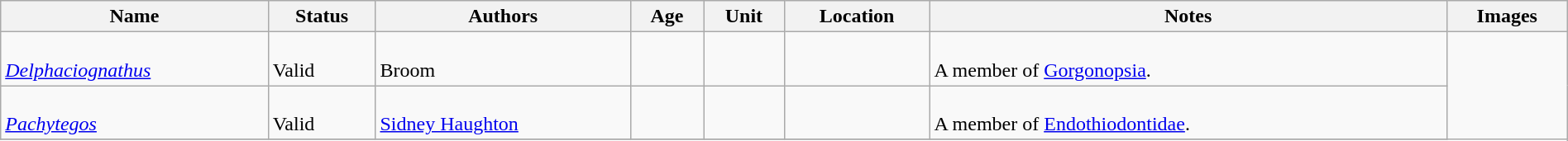<table class="wikitable sortable" align="center" width="100%">
<tr>
<th>Name</th>
<th>Status</th>
<th>Authors</th>
<th>Age</th>
<th>Unit</th>
<th>Location</th>
<th width="33%" class="unsortable">Notes</th>
<th class="unsortable">Images</th>
</tr>
<tr>
<td><br><em><a href='#'>Delphaciognathus</a></em></td>
<td><br>Valid</td>
<td><br>Broom</td>
<td></td>
<td></td>
<td></td>
<td><br>A member of <a href='#'>Gorgonopsia</a>.</td>
<td rowspan="96"><br></td>
</tr>
<tr>
<td><br><em><a href='#'>Pachytegos</a></em></td>
<td><br>Valid</td>
<td><br><a href='#'>Sidney Haughton</a></td>
<td></td>
<td></td>
<td></td>
<td><br>A member of <a href='#'>Endothiodontidae</a>.</td>
</tr>
<tr>
</tr>
</table>
